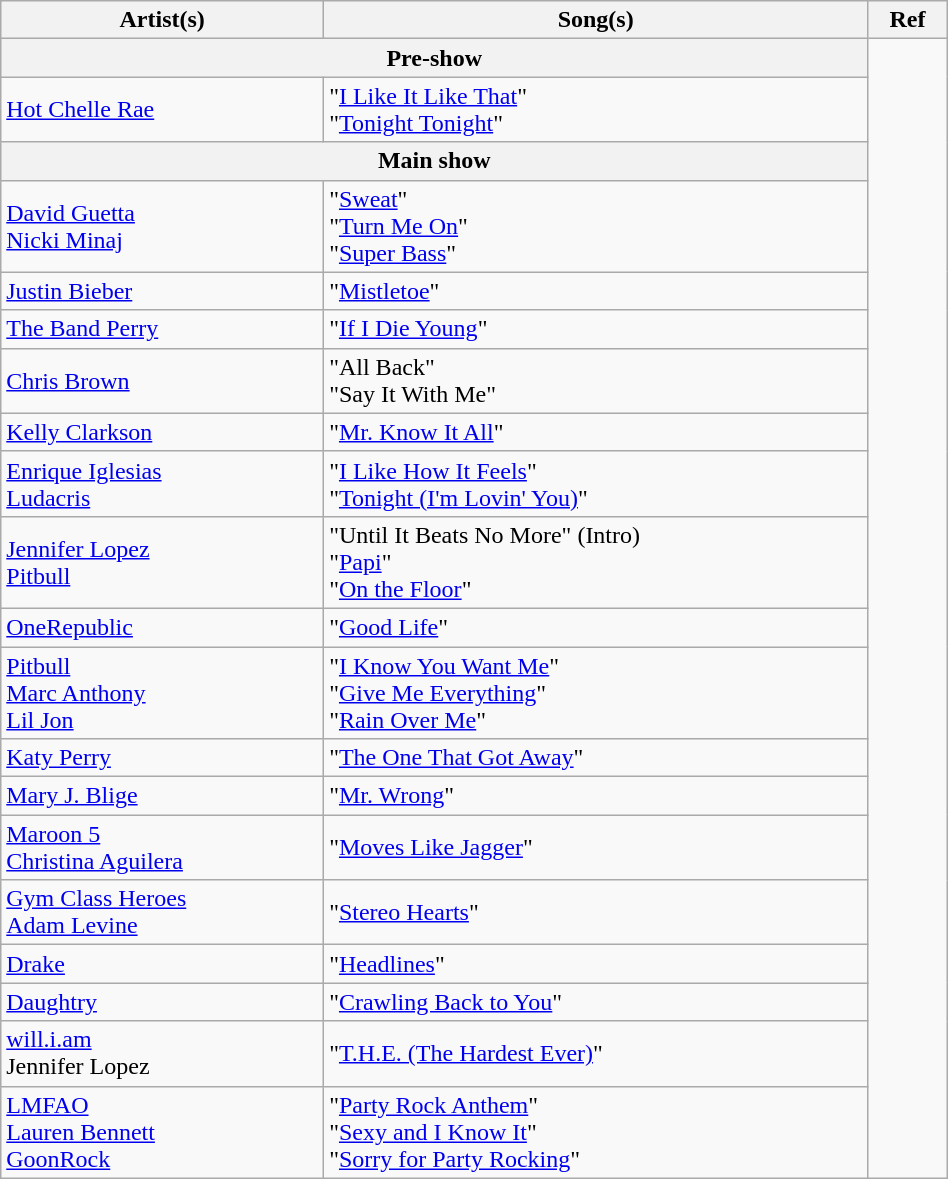<table class="wikitable" width="50%">
<tr>
<th>Artist(s)</th>
<th>Song(s)</th>
<th>Ref</th>
</tr>
<tr>
<th colspan="2">Pre-show</th>
<td rowspan="21" align="center"></td>
</tr>
<tr>
<td><a href='#'>Hot Chelle Rae</a></td>
<td>"<a href='#'>I Like It Like That</a>"<br>"<a href='#'>Tonight Tonight</a>"</td>
</tr>
<tr>
<th colspan="2">Main show</th>
</tr>
<tr>
<td><a href='#'>David Guetta</a><br><a href='#'>Nicki Minaj</a></td>
<td>"<a href='#'>Sweat</a>"<br>"<a href='#'>Turn Me On</a>"<br>"<a href='#'>Super Bass</a>"</td>
</tr>
<tr>
<td><a href='#'>Justin Bieber</a></td>
<td>"<a href='#'>Mistletoe</a>"</td>
</tr>
<tr>
<td><a href='#'>The Band Perry</a></td>
<td>"<a href='#'>If I Die Young</a>"</td>
</tr>
<tr>
<td><a href='#'>Chris Brown</a></td>
<td>"All Back"<br>"Say It With Me"</td>
</tr>
<tr>
<td><a href='#'>Kelly Clarkson</a></td>
<td>"<a href='#'>Mr. Know It All</a>"</td>
</tr>
<tr>
<td><a href='#'>Enrique Iglesias</a><br><a href='#'>Ludacris</a></td>
<td>"<a href='#'>I Like How It Feels</a>"<br>"<a href='#'>Tonight (I'm Lovin' You)</a>"</td>
</tr>
<tr>
<td><a href='#'>Jennifer Lopez</a><br><a href='#'>Pitbull</a></td>
<td>"Until It Beats No More" (Intro)<br>"<a href='#'>Papi</a>"<br>"<a href='#'>On the Floor</a>"</td>
</tr>
<tr>
<td><a href='#'>OneRepublic</a></td>
<td>"<a href='#'>Good Life</a>"</td>
</tr>
<tr>
<td><a href='#'>Pitbull</a><br><a href='#'>Marc Anthony</a><br><a href='#'>Lil Jon</a></td>
<td>"<a href='#'>I Know You Want Me</a>"<br>"<a href='#'>Give Me Everything</a>"<br>"<a href='#'>Rain Over Me</a>"</td>
</tr>
<tr>
<td><a href='#'>Katy Perry</a></td>
<td>"<a href='#'>The One That Got Away</a>"</td>
</tr>
<tr>
<td><a href='#'>Mary J. Blige</a></td>
<td>"<a href='#'>Mr. Wrong</a>"</td>
</tr>
<tr>
<td><a href='#'>Maroon 5</a><br><a href='#'>Christina Aguilera</a></td>
<td>"<a href='#'>Moves Like Jagger</a>"</td>
</tr>
<tr>
<td><a href='#'>Gym Class Heroes</a><br><a href='#'>Adam Levine</a></td>
<td>"<a href='#'>Stereo Hearts</a>"</td>
</tr>
<tr>
<td><a href='#'>Drake</a></td>
<td>"<a href='#'>Headlines</a>"</td>
</tr>
<tr>
<td><a href='#'>Daughtry</a></td>
<td>"<a href='#'>Crawling Back to You</a>"</td>
</tr>
<tr>
<td><a href='#'>will.i.am</a><br>Jennifer Lopez</td>
<td>"<a href='#'>T.H.E. (The Hardest Ever)</a>"</td>
</tr>
<tr>
<td><a href='#'>LMFAO</a><br><a href='#'>Lauren Bennett</a><br><a href='#'>GoonRock</a></td>
<td>"<a href='#'>Party Rock Anthem</a>"<br>"<a href='#'>Sexy and I Know It</a>"<br>"<a href='#'>Sorry for Party Rocking</a>"</td>
</tr>
</table>
